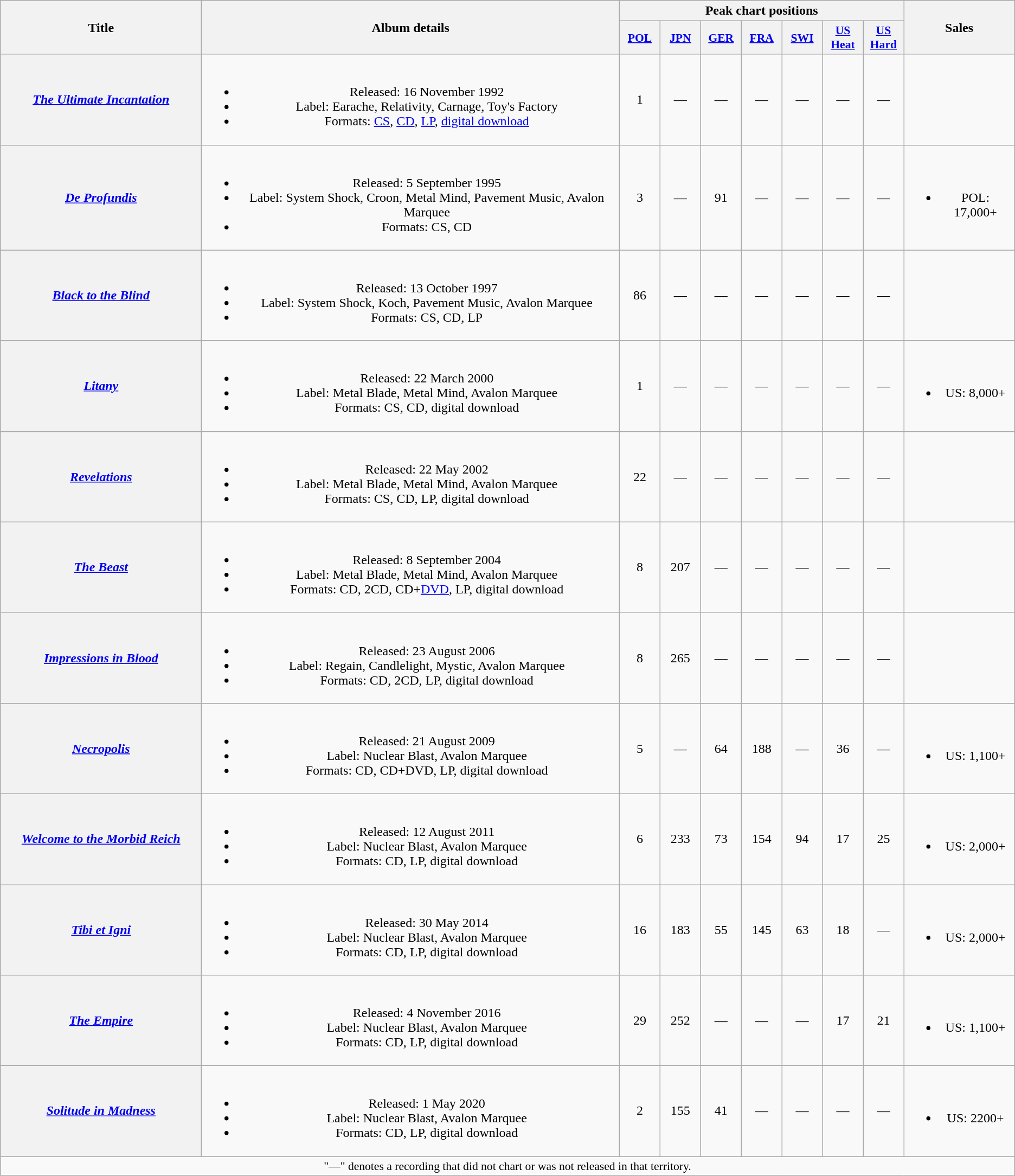<table class="wikitable plainrowheaders" style="text-align:center;">
<tr>
<th scope="col" rowspan="2" style="width:15em;">Title</th>
<th scope="col" rowspan="2">Album details</th>
<th scope="col" colspan="7">Peak chart positions</th>
<th scope="col" rowspan="2">Sales</th>
</tr>
<tr>
<th scope="col" style="width:3em;font-size:90%;"><a href='#'>POL</a><br></th>
<th scope="col" style="width:3em;font-size:90%;"><a href='#'>JPN</a><br></th>
<th scope="col" style="width:3em;font-size:90%;"><a href='#'>GER</a><br></th>
<th scope="col" style="width:3em;font-size:90%;"><a href='#'>FRA</a><br></th>
<th scope="col" style="width:3em;font-size:90%;"><a href='#'>SWI</a><br></th>
<th scope="col" style="width:3em;font-size:90%;"><a href='#'>US Heat</a><br></th>
<th scope="col" style="width:3em;font-size:90%;"><a href='#'>US Hard</a><br></th>
</tr>
<tr>
<th scope="row"><em><a href='#'>The Ultimate Incantation</a></em></th>
<td><br><ul><li>Released: 16 November 1992</li><li>Label: Earache, Relativity, Carnage, Toy's Factory</li><li>Formats: <a href='#'>CS</a>, <a href='#'>CD</a>, <a href='#'>LP</a>, <a href='#'>digital download</a></li></ul></td>
<td>1</td>
<td>—</td>
<td>—</td>
<td>—</td>
<td>—</td>
<td>—</td>
<td>—</td>
<td></td>
</tr>
<tr>
<th scope="row"><em><a href='#'>De Profundis</a></em></th>
<td><br><ul><li>Released: 5 September 1995</li><li>Label: System Shock, Croon, Metal Mind, Pavement Music, Avalon Marquee</li><li>Formats: CS, CD</li></ul></td>
<td>3</td>
<td>—</td>
<td>91</td>
<td>—</td>
<td>—</td>
<td>—</td>
<td>—</td>
<td><br><ul><li>POL: 17,000+</li></ul></td>
</tr>
<tr>
<th scope="row"><em><a href='#'>Black to the Blind</a></em></th>
<td><br><ul><li>Released: 13 October 1997</li><li>Label: System Shock, Koch, Pavement Music, Avalon Marquee</li><li>Formats: CS, CD, LP</li></ul></td>
<td>86</td>
<td>—</td>
<td>—</td>
<td>—</td>
<td>—</td>
<td>—</td>
<td>—</td>
<td></td>
</tr>
<tr>
<th scope="row"><em><a href='#'>Litany</a></em></th>
<td><br><ul><li>Released: 22 March 2000</li><li>Label: Metal Blade, Metal Mind, Avalon Marquee</li><li>Formats: CS, CD, digital download</li></ul></td>
<td>1</td>
<td>—</td>
<td>—</td>
<td>—</td>
<td>—</td>
<td>—</td>
<td>—</td>
<td><br><ul><li>US: 8,000+</li></ul></td>
</tr>
<tr>
<th scope="row"><em><a href='#'>Revelations</a></em></th>
<td><br><ul><li>Released: 22 May 2002</li><li>Label: Metal Blade, Metal Mind, Avalon Marquee</li><li>Formats: CS, CD, LP, digital download</li></ul></td>
<td>22</td>
<td>—</td>
<td>—</td>
<td>—</td>
<td>—</td>
<td>—</td>
<td>—</td>
<td></td>
</tr>
<tr>
<th scope="row"><em><a href='#'>The Beast</a></em></th>
<td><br><ul><li>Released: 8 September 2004</li><li>Label: Metal Blade, Metal Mind, Avalon Marquee</li><li>Formats: CD, 2CD, CD+<a href='#'>DVD</a>, LP, digital download</li></ul></td>
<td>8</td>
<td>207</td>
<td>—</td>
<td>—</td>
<td>—</td>
<td>—</td>
<td>—</td>
<td></td>
</tr>
<tr>
<th scope="row"><em><a href='#'>Impressions in Blood</a></em></th>
<td><br><ul><li>Released: 23 August 2006</li><li>Label: Regain, Candlelight, Mystic, Avalon Marquee</li><li>Formats: CD, 2CD, LP, digital download</li></ul></td>
<td>8</td>
<td>265</td>
<td>—</td>
<td>—</td>
<td>—</td>
<td>—</td>
<td>—</td>
<td></td>
</tr>
<tr>
<th scope="row"><em><a href='#'>Necropolis</a></em></th>
<td><br><ul><li>Released: 21 August 2009</li><li>Label: Nuclear Blast, Avalon Marquee</li><li>Formats: CD, CD+DVD, LP, digital download</li></ul></td>
<td>5</td>
<td>—</td>
<td>64</td>
<td>188</td>
<td>—</td>
<td>36</td>
<td>—</td>
<td><br><ul><li>US: 1,100+</li></ul></td>
</tr>
<tr>
<th scope="row"><em><a href='#'>Welcome to the Morbid Reich</a></em></th>
<td><br><ul><li>Released: 12 August 2011</li><li>Label: Nuclear Blast, Avalon Marquee</li><li>Formats: CD, LP, digital download</li></ul></td>
<td>6</td>
<td>233</td>
<td>73</td>
<td>154</td>
<td>94</td>
<td>17</td>
<td>25</td>
<td><br><ul><li>US: 2,000+</li></ul></td>
</tr>
<tr>
<th scope="row"><em><a href='#'>Tibi et Igni</a></em></th>
<td><br><ul><li>Released: 30 May 2014</li><li>Label: Nuclear Blast, Avalon Marquee</li><li>Formats: CD, LP, digital download</li></ul></td>
<td>16</td>
<td>183</td>
<td>55</td>
<td>145</td>
<td>63</td>
<td>18</td>
<td>—</td>
<td><br><ul><li>US: 2,000+</li></ul></td>
</tr>
<tr>
<th scope="row"><em><a href='#'>The Empire</a></em></th>
<td><br><ul><li>Released: 4 November 2016</li><li>Label: Nuclear Blast, Avalon Marquee</li><li>Formats: CD, LP, digital download</li></ul></td>
<td>29</td>
<td>252</td>
<td>—</td>
<td>—</td>
<td>—</td>
<td>17</td>
<td>21</td>
<td><br><ul><li>US: 1,100+</li></ul></td>
</tr>
<tr>
<th scope="row"><em><a href='#'>Solitude in Madness</a></em></th>
<td><br><ul><li>Released: 1 May 2020</li><li>Label: Nuclear Blast, Avalon Marquee</li><li>Formats: CD, LP, digital download</li></ul></td>
<td>2</td>
<td>155</td>
<td>41</td>
<td>—</td>
<td>—</td>
<td>—</td>
<td>—</td>
<td><br><ul><li>US: 2200+</li></ul></td>
</tr>
<tr>
<td colspan="10" style="font-size:90%">"—" denotes a recording that did not chart or was not released in that territory.</td>
</tr>
</table>
